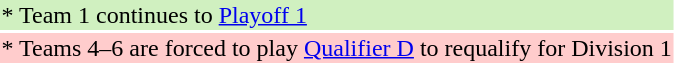<table>
<tr style="background: #D0F0C0;">
<td>* Team 1 continues to <a href='#'>Playoff 1</a></td>
</tr>
<tr style="background: #FFCCCC;">
<td>* Teams 4–6 are forced to play <a href='#'>Qualifier D</a> to requalify for Division 1</td>
</tr>
</table>
